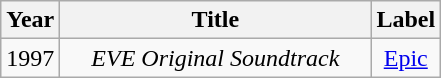<table class="wikitable" style="text-align:center;">
<tr>
<th>Year</th>
<th width="200">Title</th>
<th>Label</th>
</tr>
<tr>
<td>1997</td>
<td><em>EVE Original Soundtrack</em></td>
<td><a href='#'>Epic</a></td>
</tr>
</table>
